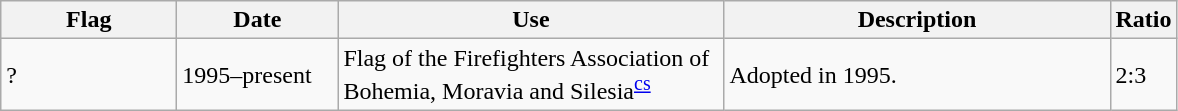<table class="wikitable">
<tr>
<th width="110">Flag</th>
<th width="100">Date</th>
<th width="250">Use</th>
<th width="250">Description</th>
<th>Ratio</th>
</tr>
<tr>
<td><div>?</div></td>
<td>1995–present</td>
<td>Flag of the Firefighters Association of Bohemia, Moravia and Silesia<sup><a href='#'>cs</a></sup></td>
<td>Adopted in 1995.</td>
<td>2:3</td>
</tr>
</table>
